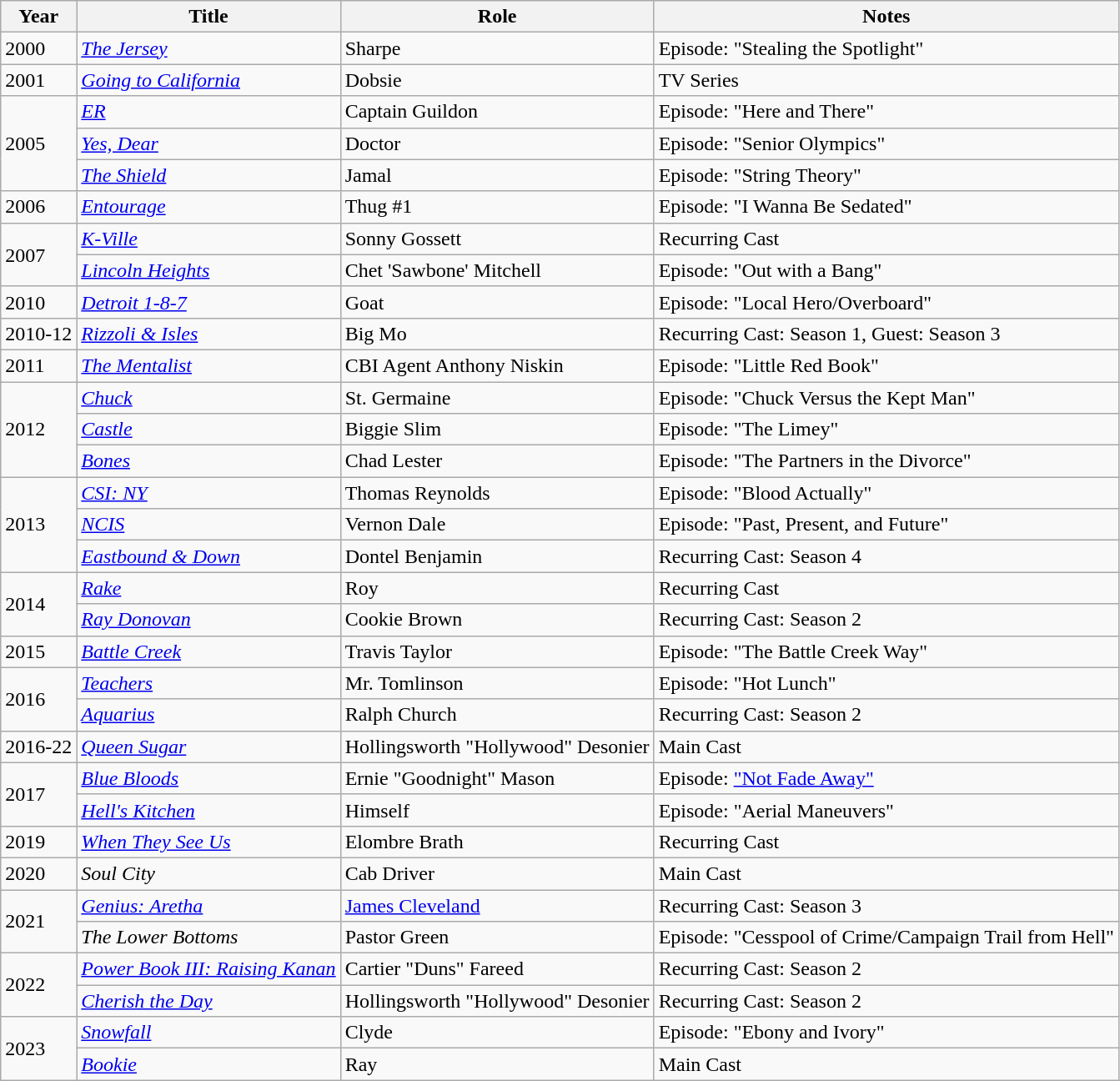<table class="wikitable plainrowheaders sortable" style="margin-right: 0;">
<tr>
<th>Year</th>
<th>Title</th>
<th>Role</th>
<th>Notes</th>
</tr>
<tr>
<td>2000</td>
<td><em><a href='#'>The Jersey</a></em></td>
<td>Sharpe</td>
<td>Episode: "Stealing the Spotlight"</td>
</tr>
<tr>
<td>2001</td>
<td><em><a href='#'>Going to California</a></em></td>
<td>Dobsie</td>
<td>TV Series</td>
</tr>
<tr>
<td rowspan=3>2005</td>
<td><em><a href='#'>ER</a></em></td>
<td>Captain Guildon</td>
<td>Episode: "Here and There"</td>
</tr>
<tr>
<td><em><a href='#'>Yes, Dear</a></em></td>
<td>Doctor</td>
<td>Episode: "Senior Olympics"</td>
</tr>
<tr>
<td><em><a href='#'>The Shield</a></em></td>
<td>Jamal</td>
<td>Episode: "String Theory"</td>
</tr>
<tr>
<td>2006</td>
<td><em><a href='#'>Entourage</a></em></td>
<td>Thug #1</td>
<td>Episode: "I Wanna Be Sedated"</td>
</tr>
<tr>
<td rowspan=2>2007</td>
<td><em><a href='#'>K-Ville</a></em></td>
<td>Sonny Gossett</td>
<td>Recurring Cast</td>
</tr>
<tr>
<td><em><a href='#'>Lincoln Heights</a></em></td>
<td>Chet 'Sawbone' Mitchell</td>
<td>Episode: "Out with a Bang"</td>
</tr>
<tr>
<td>2010</td>
<td><em><a href='#'>Detroit 1-8-7</a></em></td>
<td>Goat</td>
<td>Episode: "Local Hero/Overboard"</td>
</tr>
<tr>
<td>2010-12</td>
<td><em><a href='#'>Rizzoli & Isles</a></em></td>
<td>Big Mo</td>
<td>Recurring Cast: Season 1, Guest: Season 3</td>
</tr>
<tr>
<td>2011</td>
<td><em><a href='#'>The Mentalist</a></em></td>
<td>CBI Agent Anthony Niskin</td>
<td>Episode: "Little Red Book"</td>
</tr>
<tr>
<td rowspan=3>2012</td>
<td><em><a href='#'>Chuck</a></em></td>
<td>St. Germaine</td>
<td>Episode: "Chuck Versus the Kept Man"</td>
</tr>
<tr>
<td><em><a href='#'>Castle</a></em></td>
<td>Biggie Slim</td>
<td>Episode: "The Limey"</td>
</tr>
<tr>
<td><em><a href='#'>Bones</a></em></td>
<td>Chad Lester</td>
<td>Episode: "The Partners in the Divorce"</td>
</tr>
<tr>
<td rowspan=3>2013</td>
<td><em><a href='#'>CSI: NY</a></em></td>
<td>Thomas Reynolds</td>
<td>Episode: "Blood Actually"</td>
</tr>
<tr>
<td><em><a href='#'>NCIS</a></em></td>
<td>Vernon Dale</td>
<td>Episode: "Past, Present, and Future"</td>
</tr>
<tr>
<td><em><a href='#'>Eastbound & Down</a></em></td>
<td>Dontel Benjamin</td>
<td>Recurring Cast: Season 4</td>
</tr>
<tr>
<td rowspan=2>2014</td>
<td><em><a href='#'>Rake</a></em></td>
<td>Roy</td>
<td>Recurring Cast</td>
</tr>
<tr>
<td><em><a href='#'>Ray Donovan</a></em></td>
<td>Cookie Brown</td>
<td>Recurring Cast: Season 2</td>
</tr>
<tr>
<td>2015</td>
<td><em><a href='#'>Battle Creek</a></em></td>
<td>Travis Taylor</td>
<td>Episode: "The Battle Creek Way"</td>
</tr>
<tr>
<td rowspan=2>2016</td>
<td><em><a href='#'>Teachers</a></em></td>
<td>Mr. Tomlinson</td>
<td>Episode: "Hot Lunch"</td>
</tr>
<tr>
<td><em><a href='#'>Aquarius</a></em></td>
<td>Ralph Church</td>
<td>Recurring Cast: Season 2</td>
</tr>
<tr>
<td>2016-22</td>
<td><em><a href='#'>Queen Sugar</a></em></td>
<td>Hollingsworth "Hollywood" Desonier</td>
<td>Main Cast</td>
</tr>
<tr>
<td rowspan=2>2017</td>
<td><em><a href='#'>Blue Bloods</a></em></td>
<td>Ernie "Goodnight" Mason</td>
<td>Episode: <a href='#'>"Not Fade Away"</a></td>
</tr>
<tr>
<td><em><a href='#'>Hell's Kitchen</a></em></td>
<td>Himself</td>
<td>Episode: "Aerial Maneuvers"</td>
</tr>
<tr>
<td>2019</td>
<td><em><a href='#'>When They See Us</a></em></td>
<td>Elombre Brath</td>
<td>Recurring Cast</td>
</tr>
<tr>
<td>2020</td>
<td><em>Soul City</em></td>
<td>Cab Driver</td>
<td>Main Cast</td>
</tr>
<tr>
<td rowspan=2>2021</td>
<td><em><a href='#'>Genius: Aretha</a></em></td>
<td><a href='#'>James Cleveland</a></td>
<td>Recurring Cast: Season 3</td>
</tr>
<tr>
<td><em>The Lower Bottoms</em></td>
<td>Pastor Green</td>
<td>Episode: "Cesspool of Crime/Campaign Trail from Hell"</td>
</tr>
<tr>
<td rowspan=2>2022</td>
<td><em><a href='#'>Power Book III: Raising Kanan</a></em></td>
<td>Cartier "Duns" Fareed</td>
<td>Recurring Cast: Season 2</td>
</tr>
<tr>
<td><em><a href='#'>Cherish the Day</a></em></td>
<td>Hollingsworth "Hollywood" Desonier</td>
<td>Recurring Cast: Season 2</td>
</tr>
<tr>
<td rowspan=2>2023</td>
<td><em><a href='#'>Snowfall</a></em></td>
<td>Clyde</td>
<td>Episode: "Ebony and Ivory"</td>
</tr>
<tr>
<td><em><a href='#'>Bookie</a></em></td>
<td>Ray</td>
<td>Main Cast</td>
</tr>
</table>
